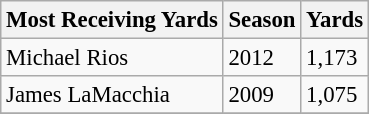<table class="wikitable" style="font-size: 95%;">
<tr>
<th>Most Receiving Yards</th>
<th>Season</th>
<th>Yards</th>
</tr>
<tr>
<td>Michael Rios</td>
<td>2012</td>
<td>1,173</td>
</tr>
<tr>
<td>James LaMacchia</td>
<td>2009</td>
<td>1,075</td>
</tr>
<tr>
</tr>
</table>
